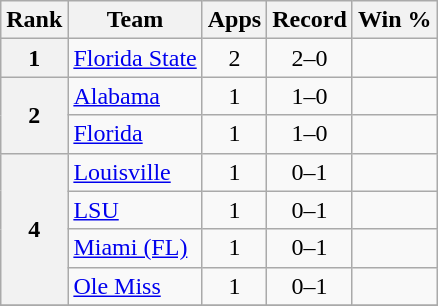<table class=wikitable style="text-align:center;">
<tr>
<th>Rank</th>
<th>Team</th>
<th>Apps</th>
<th>Record</th>
<th>Win %</th>
</tr>
<tr>
<th rowspan=1>1</th>
<td align=left><a href='#'>Florida State</a></td>
<td>2</td>
<td>2–0</td>
<td></td>
</tr>
<tr>
<th rowspan=2>2</th>
<td align=left><a href='#'>Alabama</a></td>
<td>1</td>
<td>1–0</td>
<td></td>
</tr>
<tr>
<td align=left><a href='#'>Florida</a></td>
<td>1</td>
<td>1–0</td>
<td></td>
</tr>
<tr>
<th rowspan=4>4</th>
<td align=left><a href='#'>Louisville</a></td>
<td>1</td>
<td>0–1</td>
<td></td>
</tr>
<tr>
<td align=left><a href='#'>LSU</a></td>
<td>1</td>
<td>0–1</td>
<td></td>
</tr>
<tr>
<td align=left><a href='#'>Miami (FL)</a></td>
<td>1</td>
<td>0–1</td>
<td></td>
</tr>
<tr>
<td align=left><a href='#'>Ole Miss</a></td>
<td>1</td>
<td>0–1</td>
<td></td>
</tr>
<tr>
</tr>
</table>
